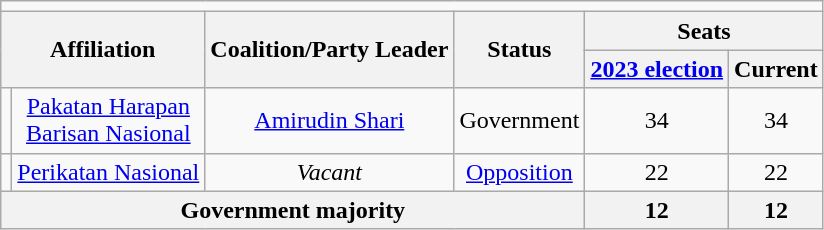<table class="wikitable" style="text-align:center;">
<tr>
<td colspan=6></td>
</tr>
<tr>
<th colspan="2" rowspan="2">Affiliation</th>
<th rowspan="2">Coalition/Party Leader</th>
<th rowspan="2">Status</th>
<th colspan="2">Seats</th>
</tr>
<tr>
<th><a href='#'>2023 election</a></th>
<th>Current</th>
</tr>
<tr>
<td><br></td>
<td><a href='#'>Pakatan Harapan</a><br><a href='#'>Barisan Nasional</a></td>
<td><a href='#'>Amirudin Shari</a></td>
<td>Government</td>
<td>34</td>
<td>34</td>
</tr>
<tr>
<td></td>
<td><a href='#'>Perikatan Nasional</a></td>
<td><em>Vacant</em></td>
<td><a href='#'>Opposition</a></td>
<td>22</td>
<td>22</td>
</tr>
<tr>
<th colspan="4">Government majority</th>
<th>12</th>
<th>12</th>
</tr>
</table>
